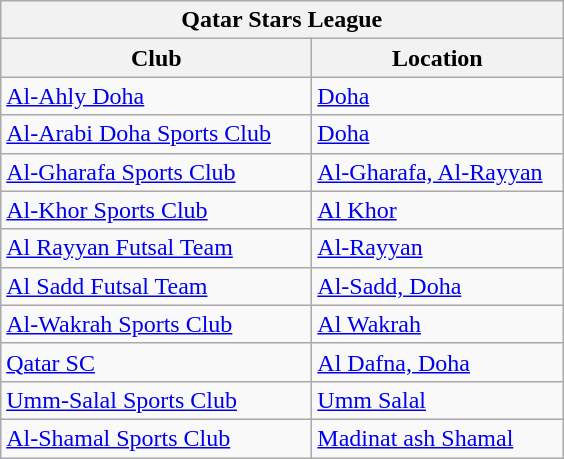<table class="wikitable">
<tr>
<th colspan="4">Qatar Stars League</th>
</tr>
<tr>
<th style="width:200px;">Club</th>
<th style="width:160px;">Location</th>
</tr>
<tr style="vertical-align:top;">
<td><a href='#'>Al-Ahly Doha</a></td>
<td><a href='#'>Doha</a></td>
</tr>
<tr style="vertical-align:top;">
<td><a href='#'>Al-Arabi Doha Sports Club</a></td>
<td><a href='#'>Doha</a></td>
</tr>
<tr style="vertical-align:top;">
<td><a href='#'>Al-Gharafa Sports Club</a></td>
<td><a href='#'>Al-Gharafa, Al-Rayyan</a></td>
</tr>
<tr style="vertical-align:top;">
<td><a href='#'>Al-Khor Sports Club</a></td>
<td><a href='#'>Al Khor</a></td>
</tr>
<tr style="vertical-align:top;">
<td><a href='#'>Al Rayyan Futsal Team</a></td>
<td><a href='#'>Al-Rayyan</a></td>
</tr>
<tr style="vertical-align:top;">
<td><a href='#'>Al Sadd Futsal Team</a></td>
<td><a href='#'>Al-Sadd, Doha</a></td>
</tr>
<tr style="vertical-align:top;">
<td><a href='#'>Al-Wakrah Sports Club</a></td>
<td><a href='#'>Al Wakrah</a></td>
</tr>
<tr style="vertical-align:top;">
<td><a href='#'>Qatar SC</a></td>
<td><a href='#'>Al Dafna, Doha</a></td>
</tr>
<tr style="vertical-align:top;">
<td><a href='#'>Umm-Salal Sports Club</a></td>
<td><a href='#'>Umm Salal</a></td>
</tr>
<tr style="vertical-align:top;">
<td><a href='#'>Al-Shamal Sports Club</a></td>
<td><a href='#'>Madinat ash Shamal</a></td>
</tr>
</table>
